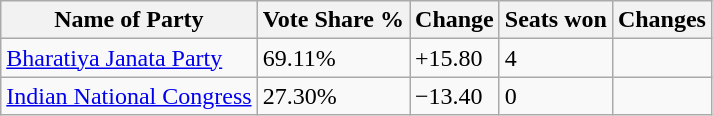<table class="wikitable sortable">
<tr>
<th>Name of Party</th>
<th>Vote Share %</th>
<th>Change</th>
<th>Seats won</th>
<th>Changes</th>
</tr>
<tr>
<td><a href='#'>Bharatiya Janata Party</a></td>
<td>69.11%</td>
<td>+15.80</td>
<td>4</td>
<td></td>
</tr>
<tr>
<td><a href='#'>Indian National Congress</a></td>
<td>27.30%</td>
<td>−13.40</td>
<td>0</td>
<td></td>
</tr>
</table>
